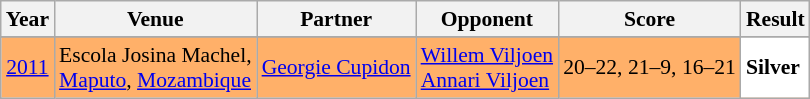<table class="sortable wikitable" style="font-size: 90%;">
<tr>
<th>Year</th>
<th>Venue</th>
<th>Partner</th>
<th>Opponent</th>
<th>Score</th>
<th>Result</th>
</tr>
<tr>
</tr>
<tr style="background:#FFB069">
<td align="center"><a href='#'>2011</a></td>
<td align="left">Escola Josina Machel,<br><a href='#'>Maputo</a>, <a href='#'>Mozambique</a></td>
<td align="left"> <a href='#'>Georgie Cupidon</a></td>
<td align="left"> <a href='#'>Willem Viljoen</a><br> <a href='#'>Annari Viljoen</a></td>
<td align="left">20–22, 21–9, 16–21</td>
<td style="text-align:left; background:white"> <strong>Silver</strong></td>
</tr>
</table>
